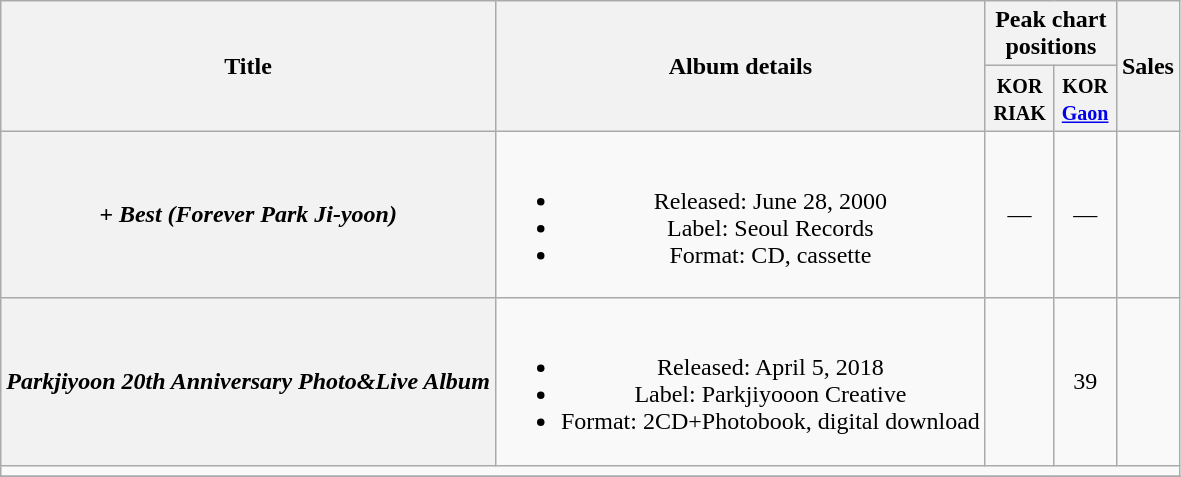<table class="wikitable plainrowheaders" style="text-align:center;">
<tr>
<th scope="col" rowspan="2">Title</th>
<th scope="col" rowspan="2">Album details</th>
<th colspan="2" scope="col" style="width:5em;">Peak chart positions</th>
<th scope="col" rowspan="2">Sales</th>
</tr>
<tr>
<th><small>KOR<br>RIAK</small><br></th>
<th><small>KOR<br><a href='#'>Gaon</a></small><br></th>
</tr>
<tr>
<th scope="row"><em>+ Best (Forever Park Ji-yoon)</em></th>
<td><br><ul><li>Released: June 28, 2000</li><li>Label: Seoul Records</li><li>Format: CD, cassette</li></ul></td>
<td>—</td>
<td>—</td>
<td></td>
</tr>
<tr>
<th scope="row"><em>Parkjiyoon 20th Anniversary Photo&Live Album</em></th>
<td><br><ul><li>Released: April 5, 2018</li><li>Label: Parkjiyooon Creative</li><li>Format: 2CD+Photobook, digital download</li></ul></td>
<td></td>
<td>39</td>
<td></td>
</tr>
<tr>
<td colspan="5"></td>
</tr>
<tr>
</tr>
</table>
